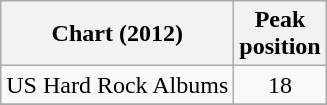<table class="wikitable">
<tr>
<th>Chart (2012)</th>
<th>Peak<br>position</th>
</tr>
<tr>
<td>US Hard Rock Albums</td>
<td align="center">18</td>
</tr>
<tr>
</tr>
</table>
